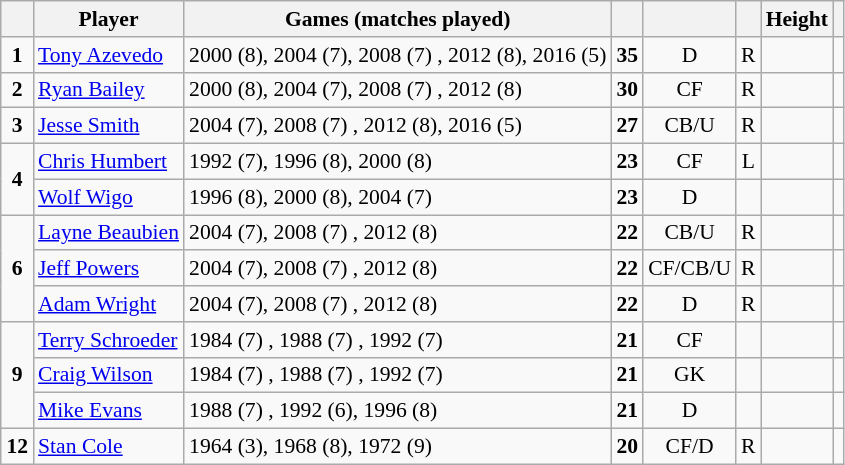<table class="wikitable sortable" style="text-align: center; font-size: 90%; margin-left: 1em;">
<tr>
<th></th>
<th>Player</th>
<th>Games (matches played)</th>
<th></th>
<th></th>
<th></th>
<th>Height</th>
<th></th>
</tr>
<tr>
<td><strong>1</strong></td>
<td style="text-align: left;" data-sort-value="Azevedo, Tony"><a href='#'>Tony Azevedo</a></td>
<td style="text-align: left;">2000 (8), 2004 (7), 2008 (7) , 2012 (8), 2016 (5)</td>
<td><strong>35</strong></td>
<td>D</td>
<td>R</td>
<td style="text-align: left;"></td>
<td style="text-align: left;"></td>
</tr>
<tr>
<td><strong>2</strong></td>
<td style="text-align: left;" data-sort-value="Bailey, Ryan"><a href='#'>Ryan Bailey</a></td>
<td style="text-align: left;">2000 (8), 2004 (7), 2008 (7) , 2012 (8)</td>
<td><strong>30</strong></td>
<td>CF</td>
<td>R</td>
<td style="text-align: left;"></td>
<td style="text-align: left;"></td>
</tr>
<tr>
<td><strong>3</strong></td>
<td style="text-align: left;" data-sort-value="Smith, Jesse"><a href='#'>Jesse Smith</a></td>
<td style="text-align: left;">2004 (7), 2008 (7) , 2012 (8), 2016 (5)</td>
<td><strong>27</strong></td>
<td>CB/U</td>
<td>R</td>
<td style="text-align: left;"></td>
<td style="text-align: left;"></td>
</tr>
<tr>
<td rowspan="2"><strong>4</strong></td>
<td style="text-align: left;" data-sort-value="Humbert, Chris"><a href='#'>Chris Humbert</a></td>
<td style="text-align: left;">1992 (7), 1996 (8), 2000 (8)</td>
<td><strong>23</strong></td>
<td>CF</td>
<td>L</td>
<td style="text-align: left;"></td>
<td style="text-align: left;"></td>
</tr>
<tr>
<td style="text-align: left;" data-sort-value="Wigo, Wolf"><a href='#'>Wolf Wigo</a></td>
<td style="text-align: left;">1996 (8), 2000 (8), 2004 (7)</td>
<td><strong>23</strong></td>
<td>D</td>
<td></td>
<td style="text-align: left;"></td>
<td style="text-align: left;"></td>
</tr>
<tr>
<td rowspan="3"><strong>6</strong></td>
<td style="text-align: left;" data-sort-value="Beaubien, Layne"><a href='#'>Layne Beaubien</a></td>
<td style="text-align: left;">2004 (7), 2008 (7) , 2012 (8)</td>
<td><strong>22</strong></td>
<td>CB/U</td>
<td>R</td>
<td style="text-align: left;"></td>
<td style="text-align: left;"></td>
</tr>
<tr>
<td style="text-align: left;" data-sort-value="Powers, Jeff"><a href='#'>Jeff Powers</a></td>
<td style="text-align: left;">2004 (7), 2008 (7) , 2012 (8)</td>
<td><strong>22</strong></td>
<td>CF/CB/U</td>
<td>R</td>
<td style="text-align: left;"></td>
<td style="text-align: left;"></td>
</tr>
<tr>
<td style="text-align: left;" data-sort-value="Wright, Adam"><a href='#'>Adam Wright</a></td>
<td style="text-align: left;">2004 (7), 2008 (7) , 2012 (8)</td>
<td><strong>22</strong></td>
<td>D</td>
<td>R</td>
<td style="text-align: left;"></td>
<td style="text-align: left;"></td>
</tr>
<tr>
<td rowspan="3"><strong>9</strong></td>
<td style="text-align: left;" data-sort-value="Schroeder, Terry"><a href='#'>Terry Schroeder</a></td>
<td style="text-align: left;">1984 (7) , 1988 (7) , 1992 (7)</td>
<td><strong>21</strong></td>
<td>CF</td>
<td></td>
<td style="text-align: left;"></td>
<td style="text-align: left;"></td>
</tr>
<tr>
<td style="text-align: left;" data-sort-value="Wilson, Craig"><a href='#'>Craig Wilson</a></td>
<td style="text-align: left;">1984 (7) , 1988 (7) , 1992 (7)</td>
<td><strong>21</strong></td>
<td>GK</td>
<td></td>
<td style="text-align: left;"></td>
<td style="text-align: left;"></td>
</tr>
<tr>
<td style="text-align: left;" data-sort-value="Evans, Mike"><a href='#'>Mike Evans</a></td>
<td style="text-align: left;">1988 (7) , 1992 (6), 1996 (8)</td>
<td><strong>21</strong></td>
<td>D</td>
<td></td>
<td style="text-align: left;"></td>
<td style="text-align: left;"></td>
</tr>
<tr>
<td><strong>12</strong></td>
<td style="text-align: left;" data-sort-value="Cole, Stan"><a href='#'>Stan Cole</a></td>
<td style="text-align: left;">1964 (3), 1968 (8), 1972 (9) </td>
<td><strong>20</strong></td>
<td>CF/D</td>
<td>R</td>
<td style="text-align: left;"></td>
<td style="text-align: left;"></td>
</tr>
</table>
